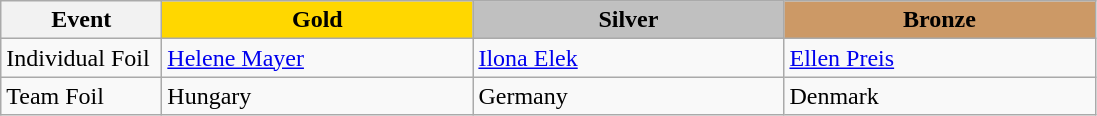<table class="wikitable">
<tr>
<th width="100">Event</th>
<th style="background-color:gold;" width="200"> Gold</th>
<th style="background-color:silver;" width="200"> Silver</th>
<th style="background-color:#CC9966;" width="200"> Bronze</th>
</tr>
<tr>
<td>Individual Foil</td>
<td> <a href='#'>Helene Mayer</a></td>
<td> <a href='#'>Ilona Elek</a></td>
<td> <a href='#'>Ellen Preis</a></td>
</tr>
<tr>
<td>Team Foil</td>
<td> Hungary</td>
<td> Germany</td>
<td> Denmark</td>
</tr>
</table>
